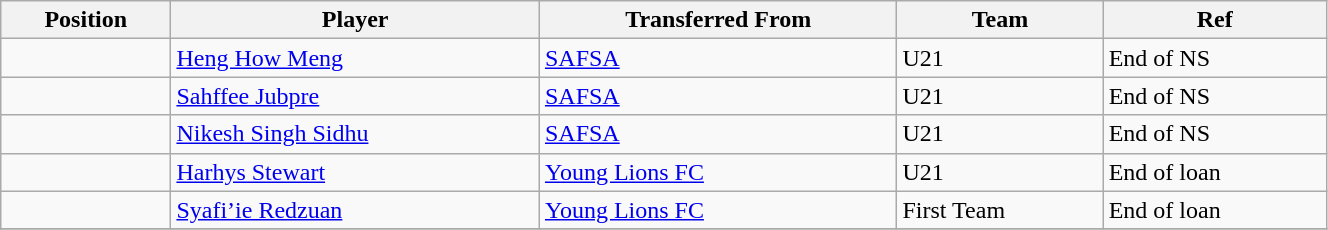<table class="wikitable sortable" style="width:70%; text-align:center; font-size:100%; text-align:left;">
<tr>
<th>Position</th>
<th>Player</th>
<th>Transferred From</th>
<th>Team</th>
<th>Ref</th>
</tr>
<tr>
<td></td>
<td> <a href='#'>Heng How Meng</a></td>
<td> <a href='#'>SAFSA</a></td>
<td>U21</td>
<td>End of NS </td>
</tr>
<tr>
<td></td>
<td> <a href='#'>Sahffee Jubpre</a></td>
<td> <a href='#'>SAFSA</a></td>
<td>U21</td>
<td>End of NS </td>
</tr>
<tr>
<td></td>
<td> <a href='#'>Nikesh Singh Sidhu</a></td>
<td> <a href='#'>SAFSA</a></td>
<td>U21</td>
<td>End of NS</td>
</tr>
<tr>
<td></td>
<td> <a href='#'>Harhys Stewart</a></td>
<td> <a href='#'>Young Lions FC</a></td>
<td>U21</td>
<td>End of loan </td>
</tr>
<tr>
<td></td>
<td> <a href='#'>Syafi’ie Redzuan</a></td>
<td> <a href='#'>Young Lions FC</a></td>
<td>First Team</td>
<td>End of loan </td>
</tr>
<tr>
</tr>
</table>
